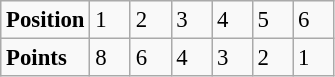<table class="wikitable" style="font-size: 95%;">
<tr>
<td><strong>Position</strong></td>
<td width=20>1</td>
<td width=20>2</td>
<td width=20>3</td>
<td width=20>4</td>
<td width=20>5</td>
<td width=20>6</td>
</tr>
<tr>
<td><strong>Points</strong></td>
<td>8</td>
<td>6</td>
<td>4</td>
<td>3</td>
<td>2</td>
<td>1</td>
</tr>
</table>
